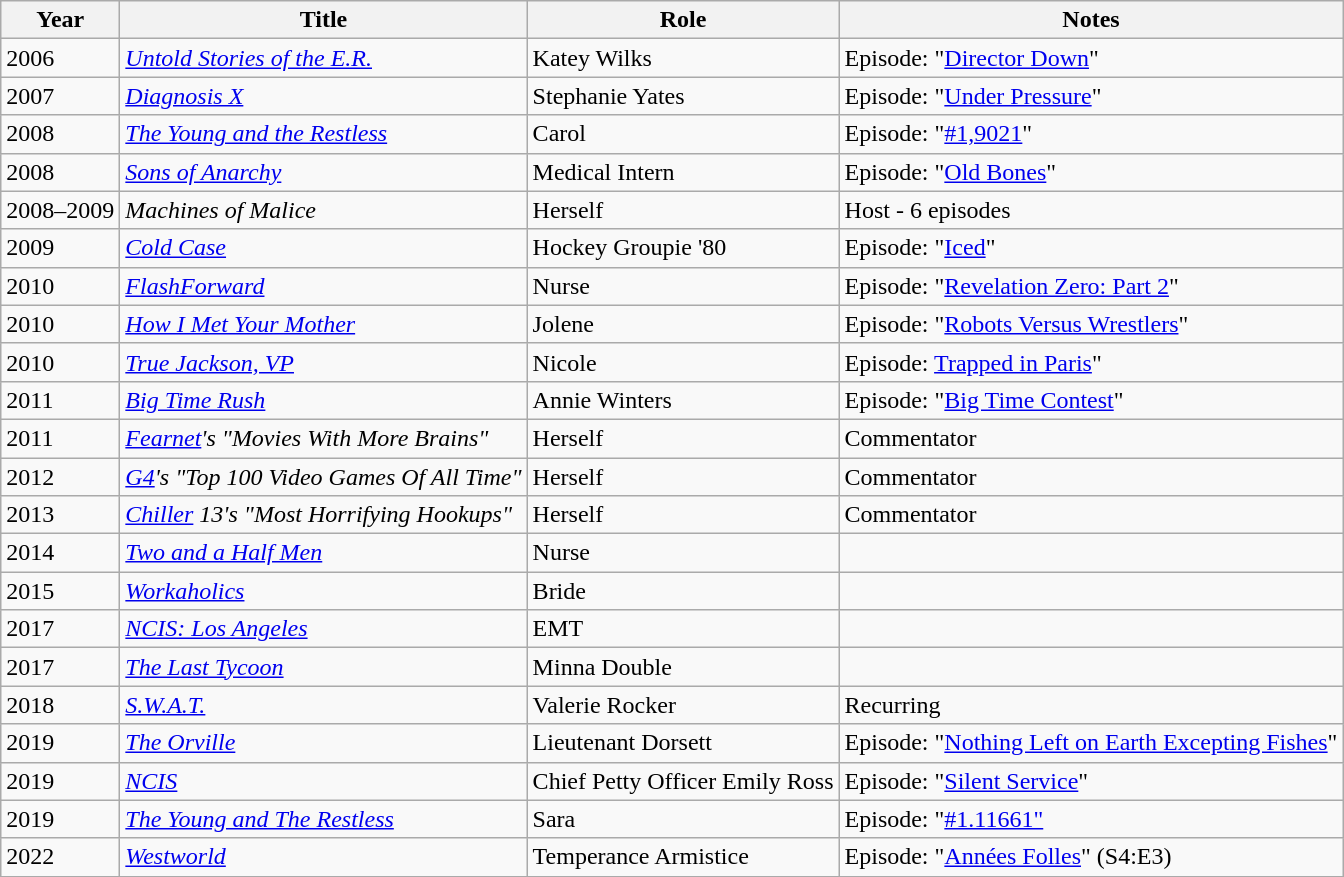<table class="wikitable sortable">
<tr>
<th>Year</th>
<th>Title</th>
<th class="unsortable">Role</th>
<th class="unsortable">Notes</th>
</tr>
<tr>
<td>2006</td>
<td><em><a href='#'>Untold Stories of the E.R.</a></em></td>
<td>Katey Wilks</td>
<td>Episode: "<a href='#'>Director Down</a>"</td>
</tr>
<tr>
<td>2007</td>
<td><em><a href='#'>Diagnosis X</a></em></td>
<td>Stephanie Yates</td>
<td>Episode: "<a href='#'>Under Pressure</a>"</td>
</tr>
<tr>
<td>2008</td>
<td><em><a href='#'>The Young and the Restless</a></em></td>
<td>Carol</td>
<td>Episode: "<a href='#'>#1,9021</a>"</td>
</tr>
<tr>
<td>2008</td>
<td><em><a href='#'>Sons of Anarchy</a></em></td>
<td>Medical Intern</td>
<td>Episode: "<a href='#'>Old Bones</a>"</td>
</tr>
<tr>
<td>2008–2009</td>
<td><em>Machines of Malice</em></td>
<td>Herself</td>
<td>Host - 6 episodes</td>
</tr>
<tr>
<td>2009</td>
<td><em><a href='#'>Cold Case</a></em></td>
<td>Hockey Groupie '80</td>
<td>Episode: "<a href='#'>Iced</a>"</td>
</tr>
<tr>
<td>2010</td>
<td><em><a href='#'>FlashForward</a></em></td>
<td>Nurse</td>
<td>Episode: "<a href='#'>Revelation Zero: Part 2</a>"</td>
</tr>
<tr>
<td>2010</td>
<td><em><a href='#'>How I Met Your Mother</a></em></td>
<td>Jolene</td>
<td>Episode: "<a href='#'>Robots Versus Wrestlers</a>"</td>
</tr>
<tr>
<td>2010</td>
<td><em><a href='#'>True Jackson, VP</a></em></td>
<td>Nicole</td>
<td>Episode: <a href='#'>Trapped in Paris</a>"</td>
</tr>
<tr>
<td>2011</td>
<td><em><a href='#'>Big Time Rush</a></em></td>
<td>Annie Winters</td>
<td>Episode: "<a href='#'>Big Time Contest</a>"</td>
</tr>
<tr>
<td>2011</td>
<td><em><a href='#'>Fearnet</a>'s "Movies With More Brains"</em></td>
<td>Herself</td>
<td>Commentator</td>
</tr>
<tr>
<td>2012</td>
<td><em><a href='#'>G4</a>'s "Top 100 Video Games Of All Time"</em></td>
<td>Herself</td>
<td>Commentator</td>
</tr>
<tr>
<td>2013</td>
<td><em><a href='#'>Chiller</a> 13's "Most Horrifying Hookups"</em></td>
<td>Herself</td>
<td>Commentator</td>
</tr>
<tr>
<td>2014</td>
<td><em><a href='#'>Two and a Half Men</a></em></td>
<td>Nurse</td>
<td></td>
</tr>
<tr>
<td>2015</td>
<td><em><a href='#'>Workaholics</a></em></td>
<td>Bride</td>
<td></td>
</tr>
<tr>
<td>2017</td>
<td><em><a href='#'>NCIS: Los Angeles</a></em></td>
<td>EMT</td>
<td></td>
</tr>
<tr>
<td>2017</td>
<td><em><a href='#'>The Last Tycoon</a></em></td>
<td>Minna Double</td>
<td></td>
</tr>
<tr>
<td>2018</td>
<td><em><a href='#'>S.W.A.T.</a></em></td>
<td>Valerie Rocker</td>
<td>Recurring</td>
</tr>
<tr>
<td>2019</td>
<td><em><a href='#'>The Orville</a></em></td>
<td>Lieutenant Dorsett</td>
<td>Episode: "<a href='#'>Nothing Left on Earth Excepting Fishes</a>"</td>
</tr>
<tr>
<td>2019</td>
<td><em><a href='#'>NCIS</a></em></td>
<td>Chief Petty Officer Emily Ross</td>
<td>Episode: "<a href='#'>Silent Service</a>"</td>
</tr>
<tr>
<td>2019</td>
<td><em><a href='#'>The Young and The Restless</a></em></td>
<td>Sara</td>
<td>Episode: "<a href='#'>#1.11661"</a></td>
</tr>
<tr>
<td>2022</td>
<td><em><a href='#'>Westworld</a></em></td>
<td>Temperance Armistice</td>
<td>Episode: "<a href='#'>Années Folles</a>" (S4:E3)</td>
</tr>
</table>
